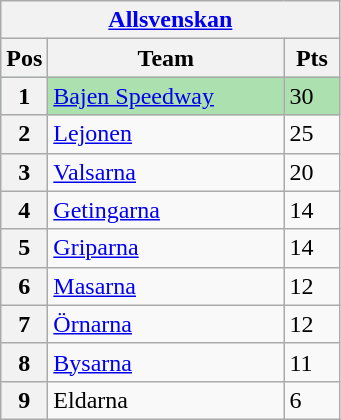<table class="wikitable">
<tr>
<th colspan="3"><a href='#'>Allsvenskan</a></th>
</tr>
<tr>
<th width=20>Pos</th>
<th width=150>Team</th>
<th width=30>Pts</th>
</tr>
<tr style="background:#ACE1AF;"|>
<th>1</th>
<td><a href='#'>Bajen Speedway</a></td>
<td>30</td>
</tr>
<tr>
<th>2</th>
<td><a href='#'>Lejonen</a></td>
<td>25</td>
</tr>
<tr>
<th>3</th>
<td><a href='#'>Valsarna</a></td>
<td>20</td>
</tr>
<tr>
<th>4</th>
<td><a href='#'>Getingarna</a></td>
<td>14</td>
</tr>
<tr>
<th>5</th>
<td><a href='#'>Griparna</a></td>
<td>14</td>
</tr>
<tr>
<th>6</th>
<td><a href='#'>Masarna</a></td>
<td>12</td>
</tr>
<tr>
<th>7</th>
<td><a href='#'>Örnarna</a></td>
<td>12</td>
</tr>
<tr>
<th>8</th>
<td><a href='#'>Bysarna</a></td>
<td>11</td>
</tr>
<tr>
<th>9</th>
<td>Eldarna</td>
<td>6</td>
</tr>
</table>
